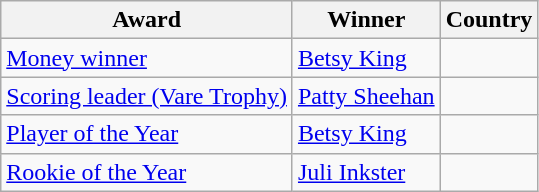<table class="wikitable">
<tr>
<th>Award</th>
<th>Winner</th>
<th>Country</th>
</tr>
<tr>
<td><a href='#'>Money winner</a></td>
<td><a href='#'>Betsy King</a></td>
<td></td>
</tr>
<tr>
<td><a href='#'>Scoring leader (Vare Trophy)</a></td>
<td><a href='#'>Patty Sheehan</a></td>
<td></td>
</tr>
<tr>
<td><a href='#'>Player of the Year</a></td>
<td><a href='#'>Betsy King</a></td>
<td></td>
</tr>
<tr>
<td><a href='#'>Rookie of the Year</a></td>
<td><a href='#'>Juli Inkster</a></td>
<td></td>
</tr>
</table>
